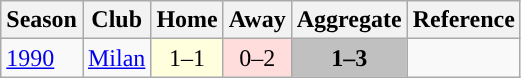<table class="wikitable">
<tr>
<th>Season</th>
<th>Club</th>
<th>Home</th>
<th>Away</th>
<th>Aggregate</th>
<th>Reference</th>
</tr>
<tr>
<td><a href='#'>1990</a></td>
<td> <a href='#'>Milan</a></td>
<td style="text-align:center; background:#ffd;">1–1</td>
<td style="text-align:center; background:#fdd;">0–2</td>
<td bgcolor=Silver style="text-align:center;"><strong>1–3</strong></td>
<td style="text-align:center;"></td>
</tr>
</table>
